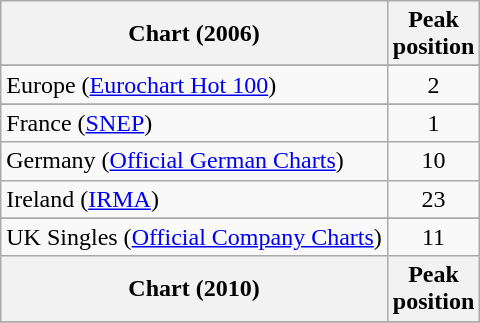<table class="wikitable sortable">
<tr>
<th>Chart (2006)</th>
<th>Peak<br>position</th>
</tr>
<tr>
</tr>
<tr>
</tr>
<tr>
</tr>
<tr>
</tr>
<tr>
</tr>
<tr>
<td>Europe (<a href='#'>Eurochart Hot 100</a>)</td>
<td style="text-align:center;">2</td>
</tr>
<tr>
</tr>
<tr>
<td>France (<a href='#'>SNEP</a>)</td>
<td style="text-align:center;">1</td>
</tr>
<tr>
<td>Germany (<a href='#'>Official German Charts</a>)</td>
<td style="text-align:center;">10</td>
</tr>
<tr>
<td>Ireland (<a href='#'>IRMA</a>)</td>
<td style="text-align:center;">23</td>
</tr>
<tr>
</tr>
<tr>
</tr>
<tr>
</tr>
<tr>
</tr>
<tr>
</tr>
<tr>
</tr>
<tr>
<td>UK Singles (<a href='#'>Official Company Charts</a>)</td>
<td style="text-align:center;">11</td>
</tr>
<tr>
<th>Chart (2010)</th>
<th>Peak<br>position</th>
</tr>
<tr>
</tr>
</table>
